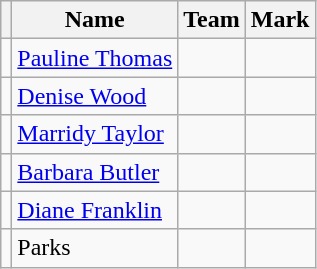<table class=wikitable>
<tr>
<th></th>
<th>Name</th>
<th>Team</th>
<th>Mark</th>
</tr>
<tr>
<td></td>
<td><a href='#'>Pauline Thomas</a></td>
<td></td>
<td></td>
</tr>
<tr>
<td></td>
<td><a href='#'>Denise Wood</a></td>
<td></td>
<td></td>
</tr>
<tr>
<td></td>
<td><a href='#'>Marridy Taylor</a></td>
<td></td>
<td></td>
</tr>
<tr>
<td></td>
<td><a href='#'>Barbara Butler</a></td>
<td></td>
<td></td>
</tr>
<tr>
<td></td>
<td><a href='#'>Diane Franklin</a></td>
<td></td>
<td></td>
</tr>
<tr>
<td></td>
<td>Parks</td>
<td></td>
<td></td>
</tr>
</table>
